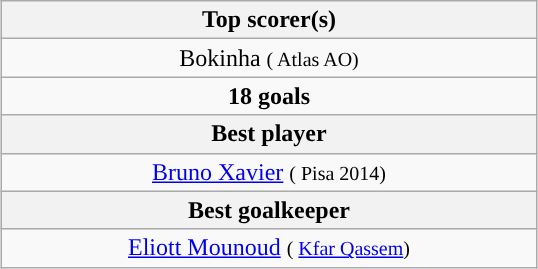<table class="wikitable" style="margin: 1em auto 1em auto;">
<tr>
<th width=350 colspan=3>Top scorer(s)</th>
</tr>
<tr align=center style="background:">
<td style="text-align:center;"> Bokinha <small>( Atlas AO)</small></td>
</tr>
<tr>
<td style="text-align:center;"><strong>18 goals</strong></td>
</tr>
<tr>
<th colspan=3>Best player</th>
</tr>
<tr>
<td style="text-align:center;"> <a href='#'>Bruno Xavier</a> <small>( Pisa 2014)</small></td>
</tr>
<tr>
<th colspan=3>Best goalkeeper</th>
</tr>
<tr>
<td style="text-align:center;"> <a href='#'>Eliott Mounoud</a> <small>( <a href='#'>Kfar Qassem</a>)</small></td>
</tr>
</table>
